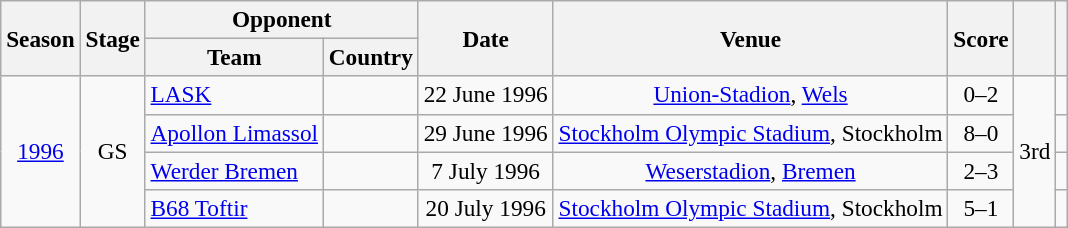<table class="wikitable" style="text-align: center; font-size: 97%;">
<tr>
<th rowspan=2>Season</th>
<th rowspan=2>Stage</th>
<th scope="col" colspan=2>Opponent</th>
<th scope="col" rowspan=2>Date</th>
<th scope="col" rowspan=2>Venue</th>
<th scope="col" rowspan=2>Score</th>
<th scope="col" rowspan=2></th>
<th scope="col" rowspan=2></th>
</tr>
<tr>
<th scope="col">Team</th>
<th scope="col">Country</th>
</tr>
<tr>
<td rowspan=4><a href='#'>1996</a></td>
<td rowspan=4>GS</td>
<td align=left><a href='#'>LASK</a></td>
<td align=left></td>
<td>22 June 1996</td>
<td><a href='#'>Union-Stadion</a>, <a href='#'>Wels</a></td>
<td>0–2</td>
<td rowspan=4>3rd</td>
<td></td>
</tr>
<tr>
<td align=left><a href='#'>Apollon Limassol</a></td>
<td align=left></td>
<td>29 June 1996</td>
<td><a href='#'>Stockholm Olympic Stadium</a>, Stockholm</td>
<td>8–0</td>
<td></td>
</tr>
<tr>
<td align=left><a href='#'>Werder Bremen</a></td>
<td align=left></td>
<td>7 July 1996</td>
<td><a href='#'>Weserstadion</a>, <a href='#'>Bremen</a></td>
<td>2–3</td>
<td></td>
</tr>
<tr>
<td align=left><a href='#'>B68 Toftir</a></td>
<td align=left></td>
<td>20 July 1996</td>
<td><a href='#'>Stockholm Olympic Stadium</a>, Stockholm</td>
<td>5–1</td>
<td></td>
</tr>
</table>
